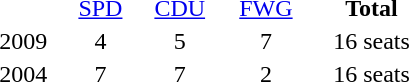<table border="0" cellpadding="2" cellspacing="0" width="300">
<tr class="hintergrundfarbe5" align="center">
<td></td>
<td><a href='#'>SPD</a></td>
<td><a href='#'>CDU</a></td>
<td><a href='#'>FWG</a></td>
<td><strong>Total</strong></td>
</tr>
<tr align="center">
<td>2009</td>
<td>4</td>
<td>5</td>
<td>7</td>
<td>16 seats</td>
</tr>
<tr align="center">
<td>2004</td>
<td>7</td>
<td>7</td>
<td>2</td>
<td>16 seats</td>
</tr>
</table>
